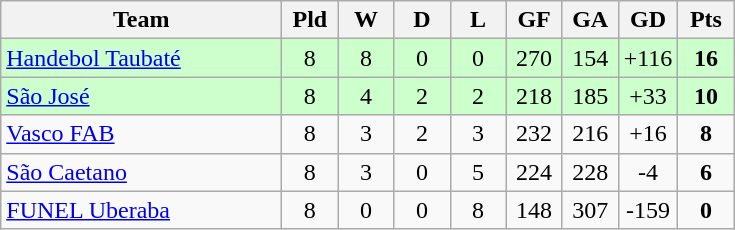<table class="wikitable" style="text-align: center;">
<tr>
<th width="180">Team</th>
<th width="30">Pld</th>
<th width="30">W</th>
<th width="30">D</th>
<th width="30">L</th>
<th width="30">GF</th>
<th width="30">GA</th>
<th width="30">GD</th>
<th width="30">Pts</th>
</tr>
<tr bgcolor=#CCFFCC>
<td align="left"> <a href='#'>Handebol Taubaté</a></td>
<td>8</td>
<td>8</td>
<td>0</td>
<td>0</td>
<td>270</td>
<td>154</td>
<td>+116</td>
<td><strong>16</strong></td>
</tr>
<tr bgcolor=#CCFFCC>
<td align="left"> <a href='#'>São José</a></td>
<td>8</td>
<td>4</td>
<td>2</td>
<td>2</td>
<td>218</td>
<td>185</td>
<td>+33</td>
<td><strong>10</strong></td>
</tr>
<tr>
<td align="left"> <a href='#'>Vasco FAB</a></td>
<td>8</td>
<td>3</td>
<td>2</td>
<td>3</td>
<td>232</td>
<td>216</td>
<td>+16</td>
<td><strong>8</strong></td>
</tr>
<tr>
<td align="left"> <a href='#'>São Caetano</a></td>
<td>8</td>
<td>3</td>
<td>0</td>
<td>5</td>
<td>224</td>
<td>228</td>
<td>-4</td>
<td><strong>6</strong></td>
</tr>
<tr>
<td align="left"> <a href='#'>FUNEL Uberaba</a></td>
<td>8</td>
<td>0</td>
<td>0</td>
<td>8</td>
<td>148</td>
<td>307</td>
<td>-159</td>
<td><strong>0</strong></td>
</tr>
</table>
